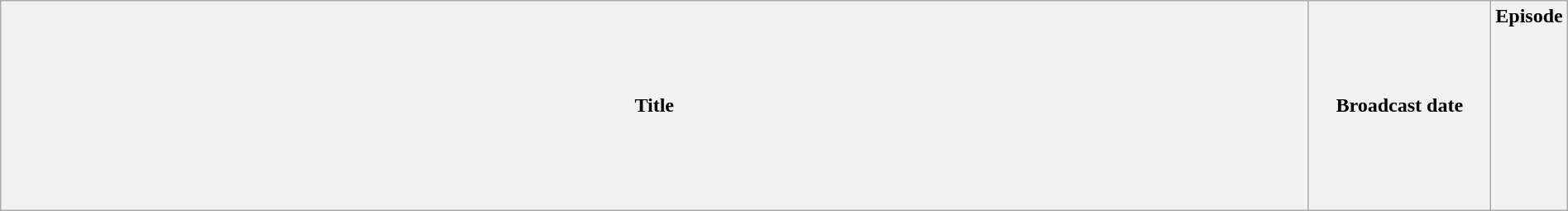<table class="wikitable plainrowheaders" style="width:100%; margin:auto;">
<tr>
<th>Title</th>
<th width="140">Broadcast date</th>
<th width="40">Episode<br><br><br><br><br><br><br><br>
<br></th>
</tr>
</table>
